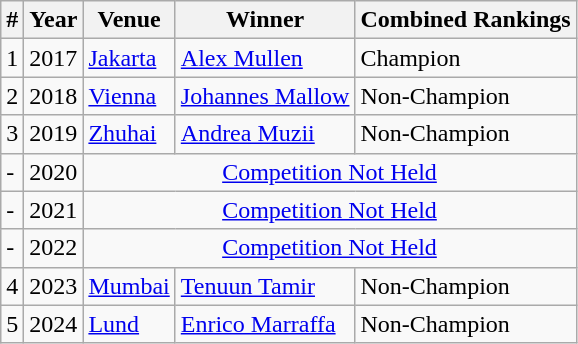<table class="wikitable">
<tr>
<th>#</th>
<th>Year</th>
<th>Venue</th>
<th>Winner</th>
<th>Combined Rankings</th>
</tr>
<tr>
<td>1</td>
<td>2017</td>
<td><a href='#'>Jakarta</a></td>
<td> <a href='#'>Alex Mullen</a></td>
<td>Champion</td>
</tr>
<tr>
<td>2</td>
<td>2018</td>
<td><a href='#'>Vienna</a></td>
<td> <a href='#'>Johannes Mallow</a></td>
<td>Non-Champion</td>
</tr>
<tr>
<td>3</td>
<td>2019</td>
<td><a href='#'>Zhuhai</a></td>
<td> <a href='#'>Andrea Muzii</a></td>
<td>Non-Champion</td>
</tr>
<tr>
<td>-</td>
<td>2020</td>
<td colspan="6" align="center"><a href='#'>Competition Not Held</a></td>
</tr>
<tr>
<td>-</td>
<td>2021</td>
<td colspan="6" align="center"><a href='#'>Competition Not Held</a></td>
</tr>
<tr>
<td>-</td>
<td>2022</td>
<td colspan="6" align="center"><a href='#'>Competition Not Held</a></td>
</tr>
<tr>
<td>4</td>
<td>2023</td>
<td><a href='#'>Mumbai</a></td>
<td> <a href='#'>Tenuun Tamir</a></td>
<td>Non-Champion</td>
</tr>
<tr>
<td>5</td>
<td>2024</td>
<td><a href='#'>Lund</a></td>
<td> <a href='#'>Enrico Marraffa</a></td>
<td>Non-Champion</td>
</tr>
</table>
